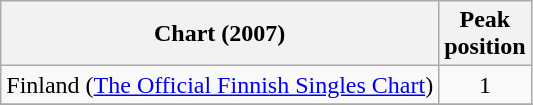<table class="wikitable">
<tr>
<th scope="col">Chart (2007)</th>
<th scope="col">Peak<br>position</th>
</tr>
<tr>
<td>Finland (<a href='#'>The Official Finnish Singles Chart</a>)</td>
<td style="text-align:center;">1</td>
</tr>
<tr>
</tr>
</table>
